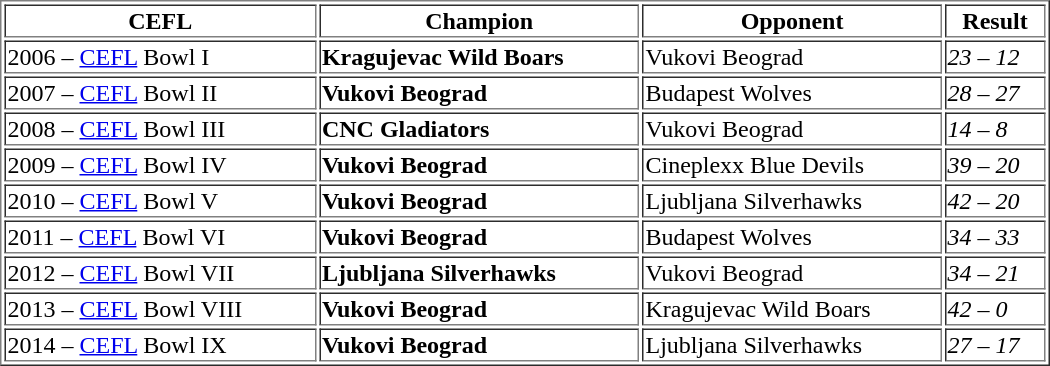<table border="1" width="700">
<tr>
<th>CEFL</th>
<th>Champion</th>
<th>Opponent</th>
<th>Result</th>
</tr>
<tr>
<td>2006 – <a href='#'>CEFL</a> Bowl I</td>
<td><strong>Kragujevac Wild Boars</strong></td>
<td>Vukovi Beograd</td>
<td><em>23 – 12</em></td>
</tr>
<tr ---->
<td>2007 – <a href='#'>CEFL</a> Bowl II</td>
<td><strong>Vukovi Beograd</strong></td>
<td>Budapest Wolves</td>
<td><em>28 – 27</em></td>
</tr>
<tr ---->
<td>2008 – <a href='#'>CEFL</a> Bowl III</td>
<td><strong>CNC Gladiators</strong></td>
<td>Vukovi Beograd</td>
<td><em>14 – 8</em></td>
</tr>
<tr ---->
<td>2009 – <a href='#'>CEFL</a> Bowl IV</td>
<td><strong>Vukovi Beograd</strong></td>
<td>Cineplexx Blue Devils</td>
<td><em>39 – 20</em></td>
</tr>
<tr ---->
<td>2010 – <a href='#'>CEFL</a> Bowl V</td>
<td><strong>Vukovi Beograd</strong></td>
<td>Ljubljana Silverhawks</td>
<td><em>42 – 20</em></td>
</tr>
<tr ---->
<td>2011 – <a href='#'>CEFL</a> Bowl VI</td>
<td><strong>Vukovi Beograd</strong></td>
<td>Budapest Wolves</td>
<td><em>34 – 33</em></td>
</tr>
<tr ---->
<td>2012 – <a href='#'>CEFL</a> Bowl VII</td>
<td><strong>Ljubljana Silverhawks</strong></td>
<td>Vukovi Beograd</td>
<td><em>34 – 21</em></td>
</tr>
<tr ---->
<td>2013 – <a href='#'>CEFL</a> Bowl VIII</td>
<td><strong>Vukovi Beograd</strong></td>
<td>Kragujevac Wild Boars</td>
<td><em>42 – 0</em></td>
</tr>
<tr ---->
<td>2014 – <a href='#'>CEFL</a> Bowl IX</td>
<td><strong>Vukovi Beograd</strong></td>
<td>Ljubljana Silverhawks</td>
<td><em>27 – 17</em></td>
</tr>
</table>
